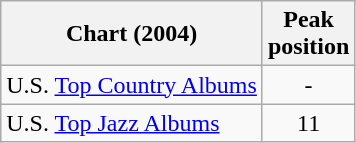<table class="wikitable">
<tr>
<th>Chart (2004)</th>
<th>Peak<br>position</th>
</tr>
<tr>
<td>U.S. <a href='#'>Top Country Albums</a></td>
<td align="center">-</td>
</tr>
<tr>
<td>U.S. <a href='#'>Top Jazz Albums</a></td>
<td align="center">11</td>
</tr>
</table>
